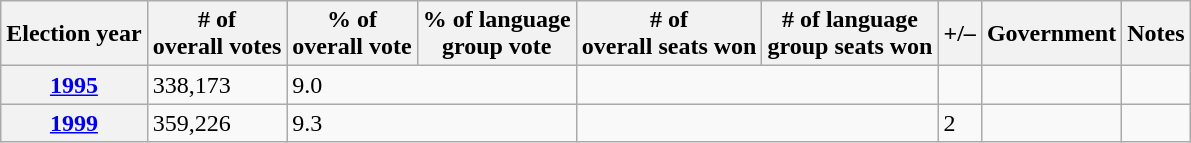<table class=wikitable>
<tr>
<th>Election year</th>
<th># of<br>overall votes</th>
<th>% of<br>overall vote</th>
<th>% of language<br>group vote</th>
<th># of<br>overall seats won</th>
<th># of language<br>group seats won</th>
<th>+/–</th>
<th>Government</th>
<th>Notes</th>
</tr>
<tr>
<th><a href='#'>1995</a></th>
<td>338,173</td>
<td colspan=2>9.0</td>
<td colspan=2></td>
<td></td>
<td></td>
<td></td>
</tr>
<tr>
<th><a href='#'>1999</a></th>
<td>359,226</td>
<td colspan=2>9.3</td>
<td colspan=2></td>
<td> 2</td>
<td></td>
<td></td>
</tr>
</table>
